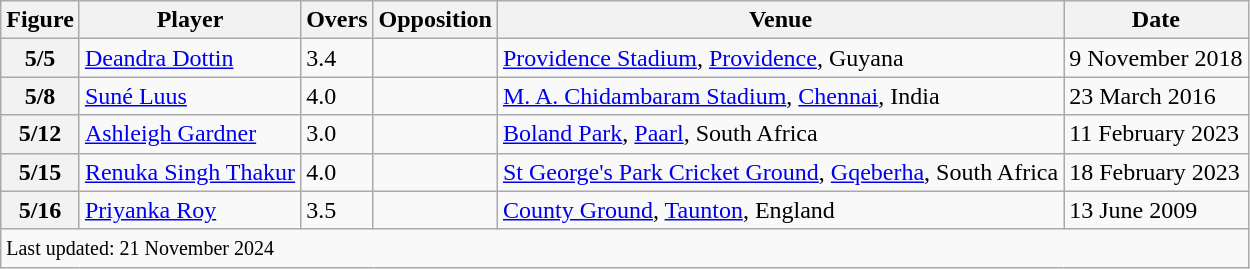<table class="wikitable sortable">
<tr>
<th>Figure</th>
<th>Player</th>
<th>Overs</th>
<th>Opposition</th>
<th>Venue</th>
<th>Date</th>
</tr>
<tr>
<th>5/5</th>
<td> <a href='#'>Deandra Dottin</a></td>
<td>3.4</td>
<td></td>
<td><a href='#'>Providence Stadium</a>, <a href='#'>Providence</a>, Guyana</td>
<td>9 November 2018</td>
</tr>
<tr>
<th>5/8</th>
<td> <a href='#'>Suné Luus</a></td>
<td>4.0</td>
<td></td>
<td><a href='#'>M. A. Chidambaram Stadium</a>, <a href='#'>Chennai</a>, India</td>
<td>23 March 2016</td>
</tr>
<tr>
<th>5/12</th>
<td> <a href='#'>Ashleigh Gardner</a></td>
<td>3.0</td>
<td></td>
<td><a href='#'>Boland Park</a>, <a href='#'>Paarl</a>, South Africa</td>
<td>11 February 2023</td>
</tr>
<tr>
<th>5/15</th>
<td> <a href='#'>Renuka Singh Thakur</a></td>
<td>4.0</td>
<td></td>
<td><a href='#'>St George's Park Cricket Ground</a>, <a href='#'>Gqeberha</a>, South Africa</td>
<td>18 February 2023</td>
</tr>
<tr>
<th>5/16</th>
<td> <a href='#'>Priyanka Roy</a></td>
<td>3.5</td>
<td></td>
<td><a href='#'>County Ground</a>, <a href='#'>Taunton</a>, England</td>
<td>13 June 2009</td>
</tr>
<tr>
<td colspan="9"><small>Last updated: 21 November 2024</small></td>
</tr>
</table>
